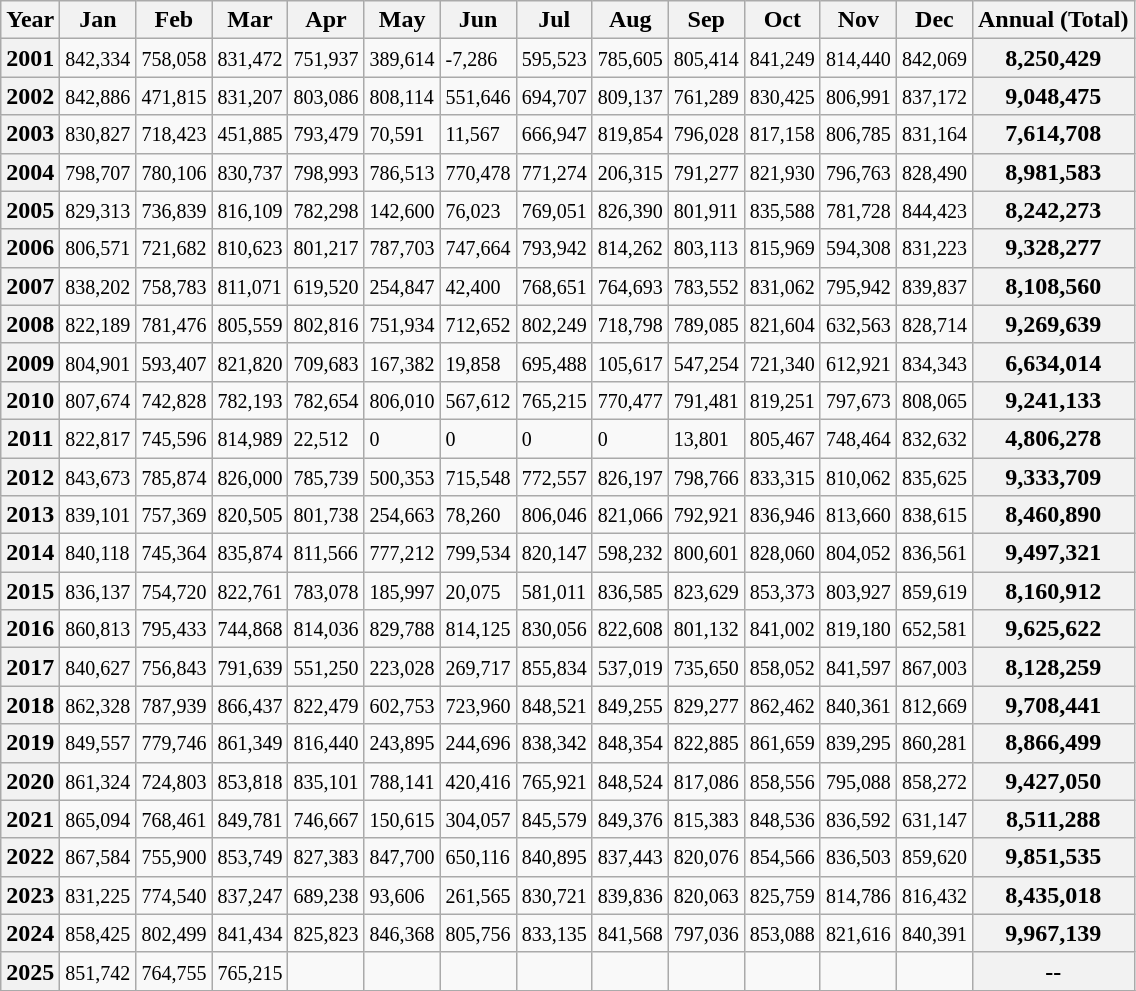<table class="wikitable">
<tr>
<th>Year</th>
<th>Jan</th>
<th>Feb</th>
<th>Mar</th>
<th>Apr</th>
<th>May</th>
<th>Jun</th>
<th>Jul</th>
<th>Aug</th>
<th>Sep</th>
<th>Oct</th>
<th>Nov</th>
<th>Dec</th>
<th>Annual (Total)</th>
</tr>
<tr>
<th>2001</th>
<td><small>842,334</small></td>
<td><small>758,058</small></td>
<td><small>831,472</small></td>
<td><small>751,937</small></td>
<td><small>389,614</small></td>
<td><small>-7,286</small></td>
<td><small>595,523</small></td>
<td><small>785,605</small></td>
<td><small>805,414</small></td>
<td><small>841,249</small></td>
<td><small>814,440</small></td>
<td><small>842,069</small></td>
<th>8,250,429</th>
</tr>
<tr>
<th>2002</th>
<td><small>842,886</small></td>
<td><small>471,815</small></td>
<td><small>831,207</small></td>
<td><small>803,086</small></td>
<td><small>808,114</small></td>
<td><small>551,646</small></td>
<td><small>694,707</small></td>
<td><small>809,137</small></td>
<td><small>761,289</small></td>
<td><small>830,425</small></td>
<td><small>806,991</small></td>
<td><small>837,172</small></td>
<th>9,048,475</th>
</tr>
<tr>
<th>2003</th>
<td><small>830,827</small></td>
<td><small>718,423</small></td>
<td><small>451,885</small></td>
<td><small>793,479</small></td>
<td><small>70,591</small></td>
<td><small>11,567</small></td>
<td><small>666,947</small></td>
<td><small>819,854</small></td>
<td><small>796,028</small></td>
<td><small>817,158</small></td>
<td><small>806,785</small></td>
<td><small>831,164</small></td>
<th>7,614,708</th>
</tr>
<tr>
<th>2004</th>
<td><small>798,707</small></td>
<td><small>780,106</small></td>
<td><small>830,737</small></td>
<td><small>798,993</small></td>
<td><small>786,513</small></td>
<td><small>770,478</small></td>
<td><small>771,274</small></td>
<td><small>206,315</small></td>
<td><small>791,277</small></td>
<td><small>821,930</small></td>
<td><small>796,763</small></td>
<td><small>828,490</small></td>
<th>8,981,583</th>
</tr>
<tr>
<th>2005</th>
<td><small>829,313</small></td>
<td><small>736,839</small></td>
<td><small>816,109</small></td>
<td><small>782,298</small></td>
<td><small>142,600</small></td>
<td><small>76,023</small></td>
<td><small>769,051</small></td>
<td><small>826,390</small></td>
<td><small>801,911</small></td>
<td><small>835,588</small></td>
<td><small>781,728</small></td>
<td><small>844,423</small></td>
<th>8,242,273</th>
</tr>
<tr>
<th>2006</th>
<td><small>806,571</small></td>
<td><small>721,682</small></td>
<td><small>810,623</small></td>
<td><small>801,217</small></td>
<td><small>787,703</small></td>
<td><small>747,664</small></td>
<td><small>793,942</small></td>
<td><small>814,262</small></td>
<td><small>803,113</small></td>
<td><small>815,969</small></td>
<td><small>594,308</small></td>
<td><small>831,223</small></td>
<th>9,328,277</th>
</tr>
<tr>
<th>2007</th>
<td><small>838,202</small></td>
<td><small>758,783</small></td>
<td><small>811,071</small></td>
<td><small>619,520</small></td>
<td><small>254,847</small></td>
<td><small>42,400</small></td>
<td><small>768,651</small></td>
<td><small>764,693</small></td>
<td><small>783,552</small></td>
<td><small>831,062</small></td>
<td><small>795,942</small></td>
<td><small>839,837</small></td>
<th>8,108,560</th>
</tr>
<tr>
<th>2008</th>
<td><small>822,189</small></td>
<td><small>781,476</small></td>
<td><small>805,559</small></td>
<td><small>802,816</small></td>
<td><small>751,934</small></td>
<td><small>712,652</small></td>
<td><small>802,249</small></td>
<td><small>718,798</small></td>
<td><small>789,085</small></td>
<td><small>821,604</small></td>
<td><small>632,563</small></td>
<td><small>828,714</small></td>
<th>9,269,639</th>
</tr>
<tr>
<th>2009</th>
<td><small>804,901</small></td>
<td><small>593,407</small></td>
<td><small>821,820</small></td>
<td><small>709,683</small></td>
<td><small>167,382</small></td>
<td><small>19,858</small></td>
<td><small>695,488</small></td>
<td><small>105,617</small></td>
<td><small>547,254</small></td>
<td><small>721,340</small></td>
<td><small>612,921</small></td>
<td><small>834,343</small></td>
<th>6,634,014</th>
</tr>
<tr>
<th>2010</th>
<td><small>807,674</small></td>
<td><small>742,828</small></td>
<td><small>782,193</small></td>
<td><small>782,654</small></td>
<td><small>806,010</small></td>
<td><small>567,612</small></td>
<td><small>765,215</small></td>
<td><small>770,477</small></td>
<td><small>791,481</small></td>
<td><small>819,251</small></td>
<td><small>797,673</small></td>
<td><small>808,065</small></td>
<th>9,241,133</th>
</tr>
<tr>
<th>2011</th>
<td><small>822,817</small></td>
<td><small>745,596</small></td>
<td><small>814,989</small></td>
<td><small>22,512</small></td>
<td><small>0</small></td>
<td><small>0</small></td>
<td><small>0</small></td>
<td><small>0</small></td>
<td><small>13,801</small></td>
<td><small>805,467</small></td>
<td><small>748,464</small></td>
<td><small>832,632</small></td>
<th>4,806,278</th>
</tr>
<tr>
<th>2012</th>
<td><small>843,673</small></td>
<td><small>785,874</small></td>
<td><small>826,000</small></td>
<td><small>785,739</small></td>
<td><small>500,353</small></td>
<td><small>715,548</small></td>
<td><small>772,557</small></td>
<td><small>826,197</small></td>
<td><small>798,766</small></td>
<td><small>833,315</small></td>
<td><small>810,062</small></td>
<td><small>835,625</small></td>
<th>9,333,709</th>
</tr>
<tr>
<th>2013</th>
<td><small>839,101</small></td>
<td><small>757,369</small></td>
<td><small>820,505</small></td>
<td><small>801,738</small></td>
<td><small>254,663</small></td>
<td><small>78,260</small></td>
<td><small>806,046</small></td>
<td><small>821,066</small></td>
<td><small>792,921</small></td>
<td><small>836,946</small></td>
<td><small>813,660</small></td>
<td><small>838,615</small></td>
<th>8,460,890</th>
</tr>
<tr>
<th>2014</th>
<td><small>840,118</small></td>
<td><small>745,364</small></td>
<td><small>835,874</small></td>
<td><small>811,566</small></td>
<td><small>777,212</small></td>
<td><small>799,534</small></td>
<td><small>820,147</small></td>
<td><small>598,232</small></td>
<td><small>800,601</small></td>
<td><small>828,060</small></td>
<td><small>804,052</small></td>
<td><small>836,561</small></td>
<th>9,497,321</th>
</tr>
<tr>
<th>2015</th>
<td><small>836,137</small></td>
<td><small>754,720</small></td>
<td><small>822,761</small></td>
<td><small>783,078</small></td>
<td><small>185,997</small></td>
<td><small>20,075</small></td>
<td><small>581,011</small></td>
<td><small>836,585</small></td>
<td><small>823,629</small></td>
<td><small>853,373</small></td>
<td><small>803,927</small></td>
<td><small>859,619</small></td>
<th>8,160,912</th>
</tr>
<tr>
<th>2016</th>
<td><small>860,813</small></td>
<td><small>795,433</small></td>
<td><small>744,868</small></td>
<td><small>814,036</small></td>
<td><small>829,788</small></td>
<td><small>814,125</small></td>
<td><small>830,056</small></td>
<td><small>822,608</small></td>
<td><small>801,132</small></td>
<td><small>841,002</small></td>
<td><small>819,180</small></td>
<td><small>652,581</small></td>
<th>9,625,622</th>
</tr>
<tr>
<th>2017</th>
<td><small>840,627</small></td>
<td><small>756,843</small></td>
<td><small>791,639</small></td>
<td><small>551,250</small></td>
<td><small>223,028</small></td>
<td><small>269,717</small></td>
<td><small>855,834</small></td>
<td><small>537,019</small></td>
<td><small>735,650</small></td>
<td><small>858,052</small></td>
<td><small>841,597</small></td>
<td><small>867,003</small></td>
<th>8,128,259</th>
</tr>
<tr>
<th>2018</th>
<td><small>862,328</small></td>
<td><small>787,939</small></td>
<td><small>866,437</small></td>
<td><small>822,479</small></td>
<td><small>602,753</small></td>
<td><small>723,960</small></td>
<td><small>848,521</small></td>
<td><small>849,255</small></td>
<td><small>829,277</small></td>
<td><small>862,462</small></td>
<td><small>840,361</small></td>
<td><small>812,669</small></td>
<th>9,708,441</th>
</tr>
<tr>
<th>2019</th>
<td><small>849,557</small></td>
<td><small>779,746</small></td>
<td><small>861,349</small></td>
<td><small>816,440</small></td>
<td><small>243,895</small></td>
<td><small>244,696</small></td>
<td><small>838,342</small></td>
<td><small>848,354</small></td>
<td><small>822,885</small></td>
<td><small>861,659</small></td>
<td><small>839,295</small></td>
<td><small>860,281</small></td>
<th>8,866,499</th>
</tr>
<tr>
<th>2020</th>
<td><small>861,324</small></td>
<td><small>724,803</small></td>
<td><small>853,818</small></td>
<td><small>835,101</small></td>
<td><small>788,141</small></td>
<td><small>420,416</small></td>
<td><small>765,921</small></td>
<td><small>848,524</small></td>
<td><small>817,086</small></td>
<td><small>858,556</small></td>
<td><small>795,088</small></td>
<td><small>858,272</small></td>
<th>9,427,050</th>
</tr>
<tr>
<th>2021</th>
<td><small>865,094</small></td>
<td><small>768,461</small></td>
<td><small>849,781</small></td>
<td><small>746,667</small></td>
<td><small>150,615</small></td>
<td><small>304,057</small></td>
<td><small>845,579</small></td>
<td><small>849,376</small></td>
<td><small>815,383</small></td>
<td><small>848,536</small></td>
<td><small>836,592</small></td>
<td><small>631,147</small></td>
<th>8,511,288</th>
</tr>
<tr>
<th>2022</th>
<td><small>867,584</small></td>
<td><small>755,900</small></td>
<td><small>853,749</small></td>
<td><small>827,383</small></td>
<td><small>847,700</small></td>
<td><small>650,116</small></td>
<td><small>840,895</small></td>
<td><small>837,443</small></td>
<td><small>820,076</small></td>
<td><small>854,566</small></td>
<td><small>836,503</small></td>
<td><small>859,620</small></td>
<th>9,851,535</th>
</tr>
<tr>
<th>2023</th>
<td><small>831,225</small></td>
<td><small>774,540</small></td>
<td><small>837,247</small></td>
<td><small>689,238</small></td>
<td><small>93,606</small></td>
<td><small>261,565</small></td>
<td><small>830,721</small></td>
<td><small>839,836</small></td>
<td><small>820,063</small></td>
<td><small>825,759</small></td>
<td><small>814,786</small></td>
<td><small>816,432</small></td>
<th>8,435,018</th>
</tr>
<tr>
<th>2024</th>
<td><small>858,425</small></td>
<td><small>802,499</small></td>
<td><small>841,434</small></td>
<td><small>825,823</small></td>
<td><small>846,368</small></td>
<td><small>805,756</small></td>
<td><small>833,135</small></td>
<td><small>841,568</small></td>
<td><small>797,036</small></td>
<td><small>853,088</small></td>
<td><small>821,616</small></td>
<td><small>840,391</small></td>
<th>9,967,139</th>
</tr>
<tr>
<th>2025</th>
<td><small>851,742</small></td>
<td><small>764,755</small></td>
<td><small>765,215</small></td>
<td><small></small></td>
<td><small></small></td>
<td><small></small></td>
<td><small></small></td>
<td><small></small></td>
<td><small></small></td>
<td><small></small></td>
<td><small></small></td>
<td><small></small></td>
<th>--</th>
</tr>
<tr>
</tr>
</table>
